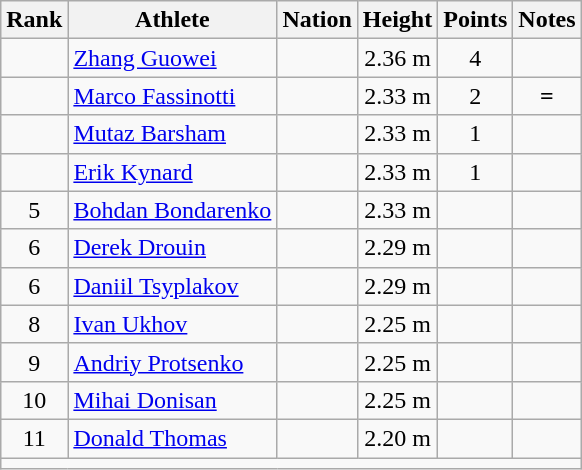<table class="wikitable sortable" style="text-align:center;">
<tr>
<th scope="col" style="width: 10px;">Rank</th>
<th scope="col">Athlete</th>
<th scope="col">Nation</th>
<th scope="col">Height</th>
<th scope="col">Points</th>
<th scope="col">Notes</th>
</tr>
<tr>
<td></td>
<td align="left"><a href='#'>Zhang Guowei</a></td>
<td align="left"></td>
<td>2.36 m</td>
<td>4</td>
<td></td>
</tr>
<tr>
<td></td>
<td align="left"><a href='#'>Marco Fassinotti</a></td>
<td align="left"></td>
<td>2.33 m</td>
<td>2</td>
<td><strong>=</strong></td>
</tr>
<tr>
<td></td>
<td align="left"><a href='#'>Mutaz Barsham</a></td>
<td align="left"></td>
<td>2.33 m</td>
<td>1</td>
<td></td>
</tr>
<tr>
<td></td>
<td align="left"><a href='#'>Erik Kynard</a></td>
<td align="left"></td>
<td>2.33 m</td>
<td>1</td>
<td></td>
</tr>
<tr>
<td>5</td>
<td align="left"><a href='#'>Bohdan Bondarenko</a></td>
<td align="left"></td>
<td>2.33 m</td>
<td></td>
<td></td>
</tr>
<tr>
<td>6</td>
<td align="left"><a href='#'>Derek Drouin</a></td>
<td align="left"></td>
<td>2.29 m</td>
<td></td>
<td></td>
</tr>
<tr>
<td>6</td>
<td align="left"><a href='#'>Daniil Tsyplakov</a></td>
<td align="left"></td>
<td>2.29 m</td>
<td></td>
<td></td>
</tr>
<tr>
<td>8</td>
<td align="left"><a href='#'>Ivan Ukhov</a></td>
<td align="left"></td>
<td>2.25 m</td>
<td></td>
<td></td>
</tr>
<tr>
<td>9</td>
<td align="left"><a href='#'>Andriy Protsenko</a></td>
<td align="left"></td>
<td>2.25 m</td>
<td></td>
<td></td>
</tr>
<tr>
<td>10</td>
<td align="left"><a href='#'>Mihai Donisan</a></td>
<td align="left"></td>
<td>2.25 m</td>
<td></td>
<td></td>
</tr>
<tr>
<td>11</td>
<td align="left"><a href='#'>Donald Thomas</a></td>
<td align="left"></td>
<td>2.20 m</td>
<td></td>
<td></td>
</tr>
<tr class="sortbottom">
<td colspan="6"></td>
</tr>
</table>
